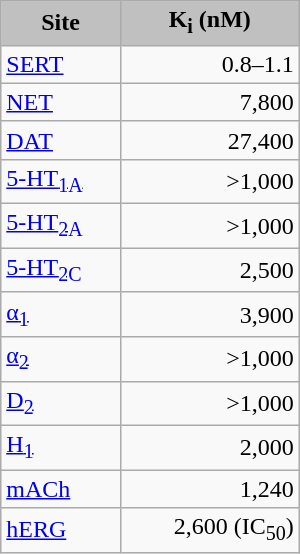<table class="wikitable" style="float:right;width:200px;margin:10px;">
<tr>
<th style="font-weight:bold; background-color:#c0c0c0;">Site</th>
<th style="font-weight:bold; background-color:#c0c0c0;">K<sub>i</sub> (nM)</th>
</tr>
<tr>
<td><a href='#'>SERT</a></td>
<td style="text-align:right;">0.8–1.1</td>
</tr>
<tr>
<td><a href='#'>NET</a></td>
<td style="text-align:right;">7,800</td>
</tr>
<tr>
<td><a href='#'>DAT</a></td>
<td style="text-align:right;">27,400</td>
</tr>
<tr>
<td><a href='#'>5-HT<sub>1A</sub></a></td>
<td style="text-align:right;">>1,000</td>
</tr>
<tr>
<td><a href='#'>5-HT<sub>2A</sub></a></td>
<td style="text-align:right;">>1,000</td>
</tr>
<tr>
<td><a href='#'>5-HT<sub>2C</sub></a></td>
<td style="text-align:right;">2,500</td>
</tr>
<tr>
<td><a href='#'>α<sub>1</sub></a></td>
<td style="text-align:right;">3,900</td>
</tr>
<tr>
<td><a href='#'>α<sub>2</sub></a></td>
<td style="text-align:right;">>1,000</td>
</tr>
<tr>
<td><a href='#'>D<sub>2</sub></a></td>
<td style="text-align:right;">>1,000</td>
</tr>
<tr>
<td><a href='#'>H<sub>1</sub></a></td>
<td style="text-align:right;">2,000</td>
</tr>
<tr>
<td><a href='#'>mACh</a></td>
<td style="text-align:right;">1,240</td>
</tr>
<tr>
<td><a href='#'>hERG</a></td>
<td style="text-align:right;">2,600 (IC<sub>50</sub>)</td>
</tr>
</table>
